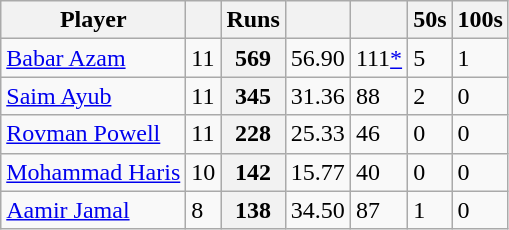<table class="wikitable sortable">
<tr>
<th class=unsortable>Player</th>
<th></th>
<th class=unsortable>Runs</th>
<th></th>
<th></th>
<th>50s</th>
<th>100s</th>
</tr>
<tr>
<td><a href='#'>Babar Azam</a></td>
<td>11</td>
<th>569</th>
<td>56.90</td>
<td>111<a href='#'>*</a></td>
<td>5</td>
<td>1</td>
</tr>
<tr>
<td><a href='#'>Saim Ayub</a></td>
<td>11</td>
<th>345</th>
<td>31.36</td>
<td>88</td>
<td>2</td>
<td>0</td>
</tr>
<tr>
<td><a href='#'>Rovman Powell</a></td>
<td>11</td>
<th>228</th>
<td>25.33</td>
<td>46</td>
<td>0</td>
<td>0</td>
</tr>
<tr>
<td><a href='#'>Mohammad Haris</a></td>
<td>10</td>
<th>142</th>
<td>15.77</td>
<td>40</td>
<td>0</td>
<td>0</td>
</tr>
<tr>
<td><a href='#'>Aamir Jamal</a></td>
<td>8</td>
<th>138</th>
<td>34.50</td>
<td>87</td>
<td>1</td>
<td>0</td>
</tr>
</table>
